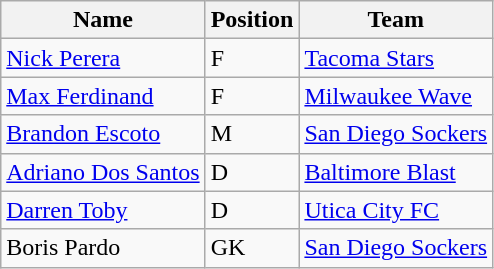<table class="wikitable">
<tr>
<th>Name</th>
<th>Position</th>
<th>Team</th>
</tr>
<tr>
<td><a href='#'>Nick Perera</a></td>
<td>F</td>
<td><a href='#'>Tacoma Stars</a></td>
</tr>
<tr>
<td><a href='#'>Max Ferdinand</a></td>
<td>F</td>
<td><a href='#'>Milwaukee Wave</a></td>
</tr>
<tr>
<td><a href='#'>Brandon Escoto</a></td>
<td>M</td>
<td><a href='#'>San Diego Sockers</a></td>
</tr>
<tr>
<td><a href='#'>Adriano Dos Santos</a></td>
<td>D</td>
<td><a href='#'>Baltimore Blast</a></td>
</tr>
<tr>
<td><a href='#'>Darren Toby</a></td>
<td>D</td>
<td><a href='#'>Utica City FC</a></td>
</tr>
<tr>
<td>Boris Pardo</td>
<td>GK</td>
<td><a href='#'>San Diego Sockers</a></td>
</tr>
</table>
